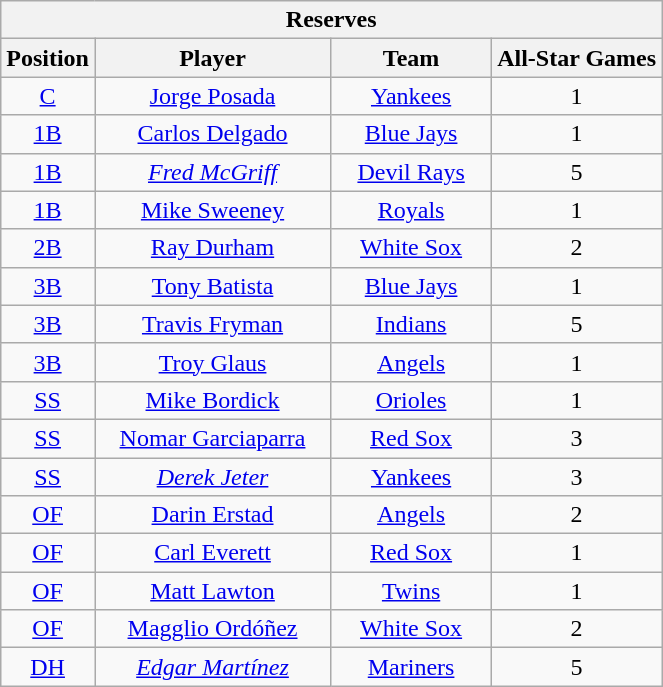<table class="wikitable" style="font-size: 100%; text-align:center;">
<tr>
<th colspan="4">Reserves</th>
</tr>
<tr>
<th>Position</th>
<th width="150">Player</th>
<th width="100">Team</th>
<th>All-Star Games</th>
</tr>
<tr>
<td><a href='#'>C</a></td>
<td><a href='#'>Jorge Posada</a></td>
<td><a href='#'>Yankees</a></td>
<td>1</td>
</tr>
<tr>
<td><a href='#'>1B</a></td>
<td><a href='#'>Carlos Delgado</a></td>
<td><a href='#'>Blue Jays</a></td>
<td>1</td>
</tr>
<tr>
<td><a href='#'>1B</a></td>
<td><em><a href='#'>Fred McGriff</a></em></td>
<td><a href='#'>Devil Rays</a></td>
<td>5</td>
</tr>
<tr>
<td><a href='#'>1B</a></td>
<td><a href='#'>Mike Sweeney</a></td>
<td><a href='#'>Royals</a></td>
<td>1</td>
</tr>
<tr>
<td><a href='#'>2B</a></td>
<td><a href='#'>Ray Durham</a></td>
<td><a href='#'>White Sox</a></td>
<td>2</td>
</tr>
<tr>
<td><a href='#'>3B</a></td>
<td><a href='#'>Tony Batista</a></td>
<td><a href='#'>Blue Jays</a></td>
<td>1</td>
</tr>
<tr>
<td><a href='#'>3B</a></td>
<td><a href='#'>Travis Fryman</a></td>
<td><a href='#'>Indians</a></td>
<td>5</td>
</tr>
<tr>
<td><a href='#'>3B</a></td>
<td><a href='#'>Troy Glaus</a></td>
<td><a href='#'>Angels</a></td>
<td>1</td>
</tr>
<tr>
<td><a href='#'>SS</a></td>
<td><a href='#'>Mike Bordick</a></td>
<td><a href='#'>Orioles</a></td>
<td>1</td>
</tr>
<tr>
<td><a href='#'>SS</a></td>
<td><a href='#'>Nomar Garciaparra</a></td>
<td><a href='#'>Red Sox</a></td>
<td>3</td>
</tr>
<tr>
<td><a href='#'>SS</a></td>
<td><em><a href='#'>Derek Jeter</a></em></td>
<td><a href='#'>Yankees</a></td>
<td>3</td>
</tr>
<tr>
<td><a href='#'>OF</a></td>
<td><a href='#'>Darin Erstad</a></td>
<td><a href='#'>Angels</a></td>
<td>2</td>
</tr>
<tr>
<td><a href='#'>OF</a></td>
<td><a href='#'>Carl Everett</a></td>
<td><a href='#'>Red Sox</a></td>
<td>1</td>
</tr>
<tr>
<td><a href='#'>OF</a></td>
<td><a href='#'>Matt Lawton</a></td>
<td><a href='#'>Twins</a></td>
<td>1</td>
</tr>
<tr>
<td><a href='#'>OF</a></td>
<td><a href='#'>Magglio Ordóñez</a></td>
<td><a href='#'>White Sox</a></td>
<td>2</td>
</tr>
<tr>
<td><a href='#'>DH</a></td>
<td><em><a href='#'>Edgar Martínez</a></em></td>
<td><a href='#'>Mariners</a></td>
<td>5</td>
</tr>
</table>
